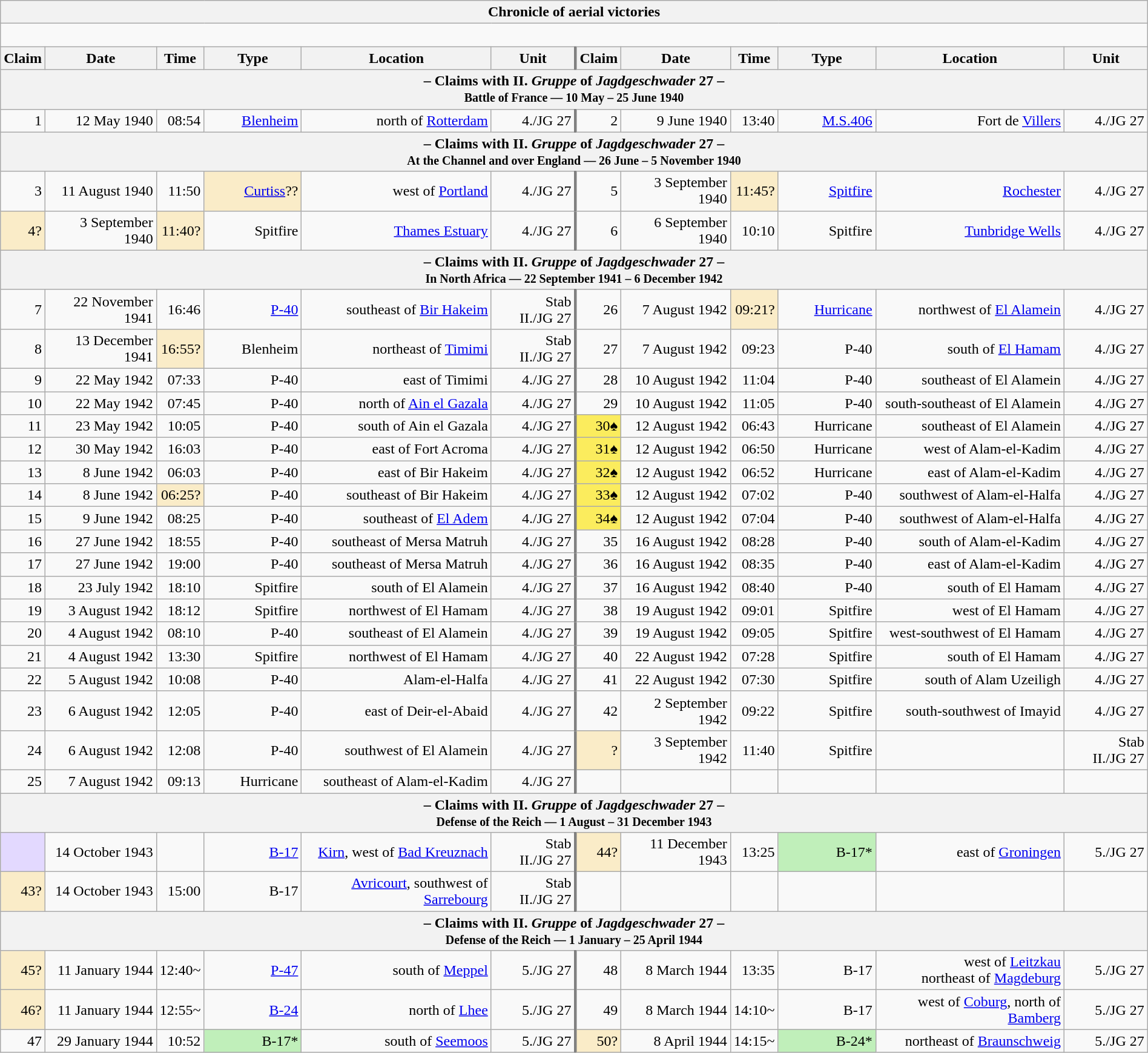<table class="wikitable plainrowheaders collapsible" style="margin-left: auto; margin-right: auto; border: none; text-align:right; width: 100%;">
<tr>
<th colspan="12">Chronicle of aerial victories</th>
</tr>
<tr>
<td colspan="12" style="text-align: left;"><br>


</td>
</tr>
<tr>
<th scope="col">Claim</th>
<th scope="col">Date</th>
<th scope="col">Time</th>
<th scope="col" style="width:100px;">Type</th>
<th scope="col">Location</th>
<th scope="col">Unit</th>
<th scope="col" style="border-left:3px solid gray;">Claim</th>
<th scope="col">Date</th>
<th scope="col">Time</th>
<th scope="col" style="width:100px;">Type</th>
<th scope="col">Location</th>
<th scope="col">Unit</th>
</tr>
<tr>
<th colspan="12">– Claims with II. <em>Gruppe</em> of <em>Jagdgeschwader</em> 27 –<br><small>Battle of France — 10 May – 25 June 1940</small></th>
</tr>
<tr>
<td>1</td>
<td>12 May 1940</td>
<td>08:54</td>
<td><a href='#'>Blenheim</a></td>
<td>north of <a href='#'>Rotterdam</a></td>
<td>4./JG 27</td>
<td style="border-left: 3px solid grey;">2</td>
<td>9 June 1940</td>
<td>13:40</td>
<td><a href='#'>M.S.406</a></td>
<td>Fort de <a href='#'>Villers</a></td>
<td>4./JG 27</td>
</tr>
<tr>
<th colspan="12">– Claims with II. <em>Gruppe</em> of <em>Jagdgeschwader</em> 27 –<br><small>At the Channel and over England — 26 June – 5 November 1940</small></th>
</tr>
<tr>
<td>3</td>
<td>11 August 1940</td>
<td>11:50</td>
<td style="background:#faecc8"><a href='#'>Curtiss</a>??</td>
<td>west of <a href='#'>Portland</a></td>
<td>4./JG 27</td>
<td style="border-left: 3px solid grey;">5</td>
<td>3 September 1940</td>
<td style="background:#faecc8">11:45?</td>
<td><a href='#'>Spitfire</a></td>
<td><a href='#'>Rochester</a></td>
<td>4./JG 27</td>
</tr>
<tr>
<td style="background:#faecc8">4?</td>
<td>3 September 1940</td>
<td style="background:#faecc8">11:40?</td>
<td>Spitfire</td>
<td><a href='#'>Thames Estuary</a></td>
<td>4./JG 27</td>
<td style="border-left: 3px solid grey;">6</td>
<td>6 September 1940</td>
<td>10:10</td>
<td>Spitfire</td>
<td><a href='#'>Tunbridge Wells</a></td>
<td>4./JG 27</td>
</tr>
<tr>
<th colspan="12">– Claims with II. <em>Gruppe</em> of <em>Jagdgeschwader</em> 27 –<br><small>In North Africa — 22 September 1941 – 6 December 1942</small></th>
</tr>
<tr>
<td>7</td>
<td>22 November 1941</td>
<td>16:46</td>
<td><a href='#'>P-40</a></td>
<td>southeast of <a href='#'>Bir Hakeim</a></td>
<td>Stab II./JG 27</td>
<td style="border-left: 3px solid grey;">26</td>
<td>7 August 1942</td>
<td style="background:#faecc8">09:21?</td>
<td><a href='#'>Hurricane</a></td>
<td> northwest of <a href='#'>El Alamein</a></td>
<td>4./JG 27</td>
</tr>
<tr>
<td>8</td>
<td>13 December 1941</td>
<td style="background:#faecc8">16:55?</td>
<td>Blenheim</td>
<td> northeast of <a href='#'>Timimi</a></td>
<td>Stab II./JG 27</td>
<td style="border-left: 3px solid grey;">27</td>
<td>7 August 1942</td>
<td>09:23</td>
<td>P-40</td>
<td>south of <a href='#'>El Hamam</a></td>
<td>4./JG 27</td>
</tr>
<tr>
<td>9</td>
<td>22 May 1942</td>
<td>07:33</td>
<td>P-40</td>
<td> east of Timimi</td>
<td>4./JG 27</td>
<td style="border-left: 3px solid grey;">28</td>
<td>10 August 1942</td>
<td>11:04</td>
<td>P-40</td>
<td>southeast of El Alamein</td>
<td>4./JG 27</td>
</tr>
<tr>
<td>10</td>
<td>22 May 1942</td>
<td>07:45</td>
<td>P-40</td>
<td> north of <a href='#'>Ain el Gazala</a></td>
<td>4./JG 27</td>
<td style="border-left: 3px solid grey;">29</td>
<td>10 August 1942</td>
<td>11:05</td>
<td>P-40</td>
<td>south-southeast of El Alamein</td>
<td>4./JG 27</td>
</tr>
<tr>
<td>11</td>
<td>23 May 1942</td>
<td>10:05</td>
<td>P-40</td>
<td> south of Ain el Gazala</td>
<td>4./JG 27</td>
<td style="border-left: 3px solid grey; background:#fbec5d;">30♠</td>
<td>12 August 1942</td>
<td>06:43</td>
<td>Hurricane</td>
<td>southeast of El Alamein</td>
<td>4./JG 27</td>
</tr>
<tr>
<td>12</td>
<td>30 May 1942</td>
<td>16:03</td>
<td>P-40</td>
<td>east of Fort Acroma</td>
<td>4./JG 27</td>
<td style="border-left: 3px solid grey; background:#fbec5d;">31♠</td>
<td>12 August 1942</td>
<td>06:50</td>
<td>Hurricane</td>
<td>west of Alam-el-Kadim</td>
<td>4./JG 27</td>
</tr>
<tr>
<td>13</td>
<td>8 June 1942</td>
<td>06:03</td>
<td>P-40</td>
<td>east of Bir Hakeim</td>
<td>4./JG 27</td>
<td style="border-left: 3px solid grey; background:#fbec5d;">32♠</td>
<td>12 August 1942</td>
<td>06:52</td>
<td>Hurricane</td>
<td>east of Alam-el-Kadim</td>
<td>4./JG 27</td>
</tr>
<tr>
<td>14</td>
<td>8 June 1942</td>
<td style="background:#faecc8">06:25?</td>
<td>P-40</td>
<td> southeast of Bir Hakeim</td>
<td>4./JG 27</td>
<td style="border-left: 3px solid grey; background:#fbec5d;">33♠</td>
<td>12 August 1942</td>
<td>07:02</td>
<td>P-40</td>
<td>southwest of Alam-el-Halfa</td>
<td>4./JG 27</td>
</tr>
<tr>
<td>15</td>
<td>9 June 1942</td>
<td>08:25</td>
<td>P-40</td>
<td>southeast of <a href='#'>El Adem</a></td>
<td>4./JG 27</td>
<td style="border-left: 3px solid grey; background:#fbec5d;">34♠</td>
<td>12 August 1942</td>
<td>07:04</td>
<td>P-40</td>
<td>southwest of Alam-el-Halfa</td>
<td>4./JG 27</td>
</tr>
<tr>
<td>16</td>
<td>27 June 1942</td>
<td>18:55</td>
<td>P-40</td>
<td>southeast of Mersa Matruh</td>
<td>4./JG 27</td>
<td style="border-left: 3px solid grey;">35</td>
<td>16 August 1942</td>
<td>08:28</td>
<td>P-40</td>
<td>south of Alam-el-Kadim</td>
<td>4./JG 27</td>
</tr>
<tr>
<td>17</td>
<td>27 June 1942</td>
<td>19:00</td>
<td>P-40</td>
<td>southeast of Mersa Matruh</td>
<td>4./JG 27</td>
<td style="border-left: 3px solid grey;">36</td>
<td>16 August 1942</td>
<td>08:35</td>
<td>P-40</td>
<td>east of Alam-el-Kadim</td>
<td>4./JG 27</td>
</tr>
<tr>
<td>18</td>
<td>23 July 1942</td>
<td>18:10</td>
<td>Spitfire</td>
<td>south of El Alamein</td>
<td>4./JG 27</td>
<td style="border-left: 3px solid grey;">37</td>
<td>16 August 1942</td>
<td>08:40</td>
<td>P-40</td>
<td>south of El Hamam</td>
<td>4./JG 27</td>
</tr>
<tr>
<td>19</td>
<td>3 August 1942</td>
<td>18:12</td>
<td>Spitfire</td>
<td>northwest of El Hamam</td>
<td>4./JG 27</td>
<td style="border-left: 3px solid grey;">38</td>
<td>19 August 1942</td>
<td>09:01</td>
<td>Spitfire</td>
<td>west of El Hamam</td>
<td>4./JG 27</td>
</tr>
<tr>
<td>20</td>
<td>4 August 1942</td>
<td>08:10</td>
<td>P-40</td>
<td>southeast of El Alamein</td>
<td>4./JG 27</td>
<td style="border-left: 3px solid grey;">39</td>
<td>19 August 1942</td>
<td>09:05</td>
<td>Spitfire</td>
<td>west-southwest of El Hamam</td>
<td>4./JG 27</td>
</tr>
<tr>
<td>21</td>
<td>4 August 1942</td>
<td>13:30</td>
<td>Spitfire</td>
<td>northwest of El Hamam</td>
<td>4./JG 27</td>
<td style="border-left: 3px solid grey;">40</td>
<td>22 August 1942</td>
<td>07:28</td>
<td>Spitfire</td>
<td>south of El Hamam</td>
<td>4./JG 27</td>
</tr>
<tr>
<td>22</td>
<td>5 August 1942</td>
<td>10:08</td>
<td>P-40</td>
<td>Alam-el-Halfa</td>
<td>4./JG 27</td>
<td style="border-left: 3px solid grey;">41</td>
<td>22 August 1942</td>
<td>07:30</td>
<td>Spitfire</td>
<td>south of Alam Uzeiligh</td>
<td>4./JG 27</td>
</tr>
<tr>
<td>23</td>
<td>6 August 1942</td>
<td>12:05</td>
<td>P-40</td>
<td>east of Deir-el-Abaid</td>
<td>4./JG 27</td>
<td style="border-left: 3px solid grey;">42</td>
<td>2 September 1942</td>
<td>09:22</td>
<td>Spitfire</td>
<td>south-southwest of Imayid</td>
<td>4./JG 27</td>
</tr>
<tr>
<td>24</td>
<td>6 August 1942</td>
<td>12:08</td>
<td>P-40</td>
<td>southwest of El Alamein</td>
<td>4./JG 27</td>
<td style="border-left: 3px solid grey; background:#faecc8">?</td>
<td>3 September 1942</td>
<td>11:40</td>
<td>Spitfire</td>
<td></td>
<td>Stab II./JG 27</td>
</tr>
<tr>
<td>25</td>
<td>7 August 1942</td>
<td>09:13</td>
<td>Hurricane</td>
<td>southeast of Alam-el-Kadim</td>
<td>4./JG 27</td>
<td style="border-left: 3px solid grey;"></td>
<td></td>
<td></td>
<td></td>
<td></td>
<td></td>
</tr>
<tr>
<th colspan="12">– Claims with II. <em>Gruppe</em> of <em>Jagdgeschwader</em> 27 –<br><small>Defense of the Reich — 1 August – 31 December 1943</small></th>
</tr>
<tr>
<td style="background:#e3d9ff;"></td>
<td>14 October 1943</td>
<td></td>
<td><a href='#'>B-17</a></td>
<td><a href='#'>Kirn</a>, west of <a href='#'>Bad Kreuznach</a></td>
<td>Stab II./JG 27</td>
<td style="border-left: 3px solid grey; background:#faecc8">44?</td>
<td>11 December 1943</td>
<td>13:25</td>
<td style="background:#C0EFBA">B-17*</td>
<td>east of <a href='#'>Groningen</a></td>
<td>5./JG 27</td>
</tr>
<tr>
<td style="background:#faecc8">43?</td>
<td>14 October 1943</td>
<td>15:00</td>
<td>B-17</td>
<td><a href='#'>Avricourt</a>, southwest of <a href='#'>Sarrebourg</a></td>
<td>Stab II./JG 27</td>
<td style="border-left: 3px solid grey;"></td>
<td></td>
<td></td>
<td></td>
<td></td>
<td></td>
</tr>
<tr>
<th colspan="12">– Claims with II. <em>Gruppe</em> of <em>Jagdgeschwader</em> 27 –<br><small>Defense of the Reich — 1 January – 25 April 1944</small></th>
</tr>
<tr>
<td style="background:#faecc8">45?</td>
<td>11 January 1944</td>
<td>12:40~</td>
<td><a href='#'>P-47</a></td>
<td>south of <a href='#'>Meppel</a></td>
<td>5./JG 27</td>
<td style="border-left: 3px solid grey;">48</td>
<td>8 March 1944</td>
<td>13:35</td>
<td>B-17</td>
<td> west of <a href='#'>Leitzkau</a><br> northeast of <a href='#'>Magdeburg</a></td>
<td>5./JG 27</td>
</tr>
<tr>
<td style="background:#faecc8">46?</td>
<td>11 January 1944</td>
<td>12:55~</td>
<td><a href='#'>B-24</a></td>
<td>north of <a href='#'>Lhee</a></td>
<td>5./JG 27</td>
<td style="border-left: 3px solid grey;">49</td>
<td>8 March 1944</td>
<td>14:10~</td>
<td>B-17</td>
<td>west of <a href='#'>Coburg</a>,  north of <a href='#'>Bamberg</a></td>
<td>5./JG 27</td>
</tr>
<tr>
<td>47</td>
<td>29 January 1944</td>
<td>10:52</td>
<td style="background:#C0EFBA">B-17*</td>
<td>south of <a href='#'>Seemoos</a></td>
<td>5./JG 27</td>
<td style="border-left: 3px solid grey; background:#faecc8">50?</td>
<td>8 April 1944</td>
<td>14:15~</td>
<td style="background:#C0EFBA">B-24*</td>
<td>northeast of <a href='#'>Braunschweig</a></td>
<td>5./JG 27</td>
</tr>
</table>
